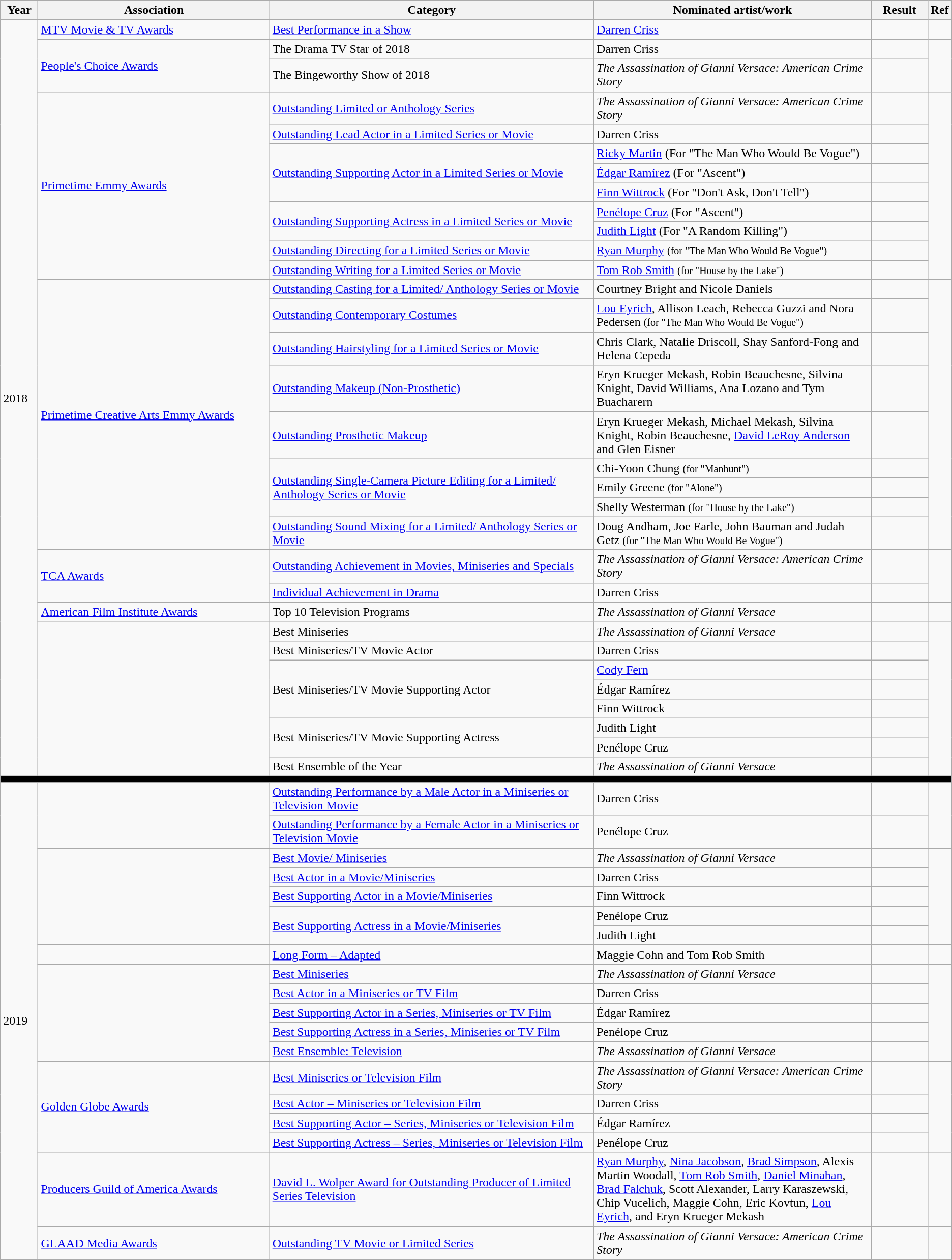<table class="wikitable">
<tr>
<th style="width:04%;">Year</th>
<th style="width:25%;">Association</th>
<th style="width:35%;">Category</th>
<th style="width:30%;">Nominated artist/work</th>
<th style="width:10%;">Result</th>
<th style="width:10%;">Ref</th>
</tr>
<tr>
<td rowspan="32">2018</td>
<td><a href='#'>MTV Movie & TV Awards</a></td>
<td><a href='#'>Best Performance in a Show</a></td>
<td><a href='#'>Darren Criss</a></td>
<td></td>
<td align="center"></td>
</tr>
<tr>
<td rowspan="2"><a href='#'>People's Choice Awards</a></td>
<td>The Drama TV Star of 2018</td>
<td>Darren Criss</td>
<td></td>
<td rowspan="2" align="center"></td>
</tr>
<tr>
<td>The Bingeworthy Show of 2018</td>
<td><em>The Assassination of Gianni Versace: American Crime Story</em></td>
<td></td>
</tr>
<tr>
<td rowspan="9"><a href='#'>Primetime Emmy Awards</a></td>
<td><a href='#'>Outstanding Limited or Anthology Series</a></td>
<td><em>The Assassination of Gianni Versace: American Crime Story</em></td>
<td></td>
<td align="center" rowspan="9"></td>
</tr>
<tr>
<td><a href='#'>Outstanding Lead Actor in a Limited Series or Movie</a></td>
<td>Darren Criss</td>
<td></td>
</tr>
<tr>
<td rowspan="3"><a href='#'>Outstanding Supporting Actor in a Limited Series or Movie</a></td>
<td><a href='#'>Ricky Martin</a> (For "The Man Who Would Be Vogue")</td>
<td></td>
</tr>
<tr>
<td><a href='#'>Édgar Ramírez</a> (For "Ascent")</td>
<td></td>
</tr>
<tr>
<td><a href='#'>Finn Wittrock</a> (For "Don't Ask, Don't Tell")</td>
<td></td>
</tr>
<tr>
<td rowspan="2"><a href='#'>Outstanding Supporting Actress in a Limited Series or Movie</a></td>
<td><a href='#'>Penélope Cruz</a> (For "Ascent")</td>
<td></td>
</tr>
<tr>
<td><a href='#'>Judith Light</a> (For "A Random Killing")</td>
<td></td>
</tr>
<tr>
<td><a href='#'>Outstanding Directing for a Limited Series or Movie</a></td>
<td><a href='#'>Ryan Murphy</a> <small>(for "The Man Who Would Be Vogue")</small></td>
<td></td>
</tr>
<tr>
<td><a href='#'>Outstanding Writing for a Limited Series or Movie</a></td>
<td><a href='#'>Tom Rob Smith</a> <small>(for "House by the Lake")</small></td>
<td></td>
</tr>
<tr>
<td rowspan="9"><a href='#'>Primetime Creative Arts Emmy Awards</a></td>
<td><a href='#'>Outstanding Casting for a Limited/ Anthology Series or Movie</a></td>
<td>Courtney Bright and Nicole Daniels</td>
<td></td>
<td align="center" rowspan="9"></td>
</tr>
<tr>
<td><a href='#'>Outstanding Contemporary Costumes</a></td>
<td><a href='#'>Lou Eyrich</a>, Allison Leach, Rebecca Guzzi and Nora Pedersen <small>(for "The Man Who Would Be Vogue")</small></td>
<td></td>
</tr>
<tr>
<td><a href='#'>Outstanding Hairstyling for a Limited Series or Movie</a></td>
<td>Chris Clark, Natalie Driscoll, Shay Sanford-Fong and Helena Cepeda</td>
<td></td>
</tr>
<tr>
<td><a href='#'>Outstanding Makeup  (Non-Prosthetic)</a></td>
<td>Eryn Krueger Mekash, Robin Beauchesne, Silvina Knight, David Williams, Ana Lozano and Tym Buacharern</td>
<td></td>
</tr>
<tr>
<td><a href='#'>Outstanding Prosthetic Makeup</a></td>
<td>Eryn Krueger Mekash, Michael Mekash, Silvina Knight, Robin Beauchesne, <a href='#'>David LeRoy Anderson</a> and Glen Eisner</td>
<td></td>
</tr>
<tr>
<td rowspan="3"><a href='#'>Outstanding Single-Camera Picture Editing for a Limited/ Anthology Series or Movie</a></td>
<td>Chi-Yoon Chung <small>(for "Manhunt")</small></td>
<td></td>
</tr>
<tr>
<td>Emily Greene <small>(for "Alone")</small></td>
<td></td>
</tr>
<tr>
<td>Shelly Westerman <small>(for "House by the Lake")</small></td>
<td></td>
</tr>
<tr>
<td><a href='#'>Outstanding Sound Mixing for a Limited/ Anthology Series or Movie</a></td>
<td>Doug Andham, Joe Earle, John Bauman and Judah Getz <small>(for "The Man Who Would Be Vogue")</small></td>
<td></td>
</tr>
<tr>
<td rowspan=2><a href='#'>TCA Awards</a></td>
<td><a href='#'>Outstanding Achievement in Movies, Miniseries and Specials</a></td>
<td><em>The Assassination of Gianni Versace: American Crime Story</em></td>
<td></td>
<td align="center" rowspan="2"></td>
</tr>
<tr>
<td><a href='#'>Individual Achievement in Drama</a></td>
<td>Darren Criss</td>
<td></td>
</tr>
<tr>
<td><a href='#'>American Film Institute Awards</a></td>
<td>Top 10 Television Programs</td>
<td><em>The Assassination of Gianni Versace</em></td>
<td></td>
<td align="center"></td>
</tr>
<tr>
<td rowspan="8"></td>
<td>Best Miniseries</td>
<td><em>The Assassination of Gianni Versace</em></td>
<td></td>
<td align="center" rowspan="8"></td>
</tr>
<tr>
<td>Best Miniseries/TV Movie Actor</td>
<td>Darren Criss</td>
<td></td>
</tr>
<tr>
<td rowspan="3">Best Miniseries/TV Movie Supporting Actor</td>
<td><a href='#'>Cody Fern</a></td>
<td></td>
</tr>
<tr>
<td>Édgar Ramírez</td>
<td></td>
</tr>
<tr>
<td>Finn Wittrock</td>
<td></td>
</tr>
<tr>
<td rowspan="2">Best Miniseries/TV Movie Supporting Actress</td>
<td>Judith Light</td>
<td></td>
</tr>
<tr>
<td>Penélope Cruz</td>
<td></td>
</tr>
<tr>
<td>Best Ensemble of the Year</td>
<td><em>The Assassination of Gianni Versace</em></td>
<td></td>
</tr>
<tr>
<th colspan="6" style="background:#000"></th>
</tr>
<tr>
<td rowspan="19">2019</td>
<td rowspan="2"></td>
<td><a href='#'>Outstanding Performance by a Male Actor in a Miniseries or Television Movie</a></td>
<td>Darren Criss</td>
<td></td>
<td align="center" rowspan="2"></td>
</tr>
<tr>
<td><a href='#'>Outstanding Performance by a Female Actor in a Miniseries or Television Movie</a></td>
<td>Penélope Cruz</td>
<td></td>
</tr>
<tr>
<td rowspan="5"></td>
<td><a href='#'>Best Movie/ Miniseries</a></td>
<td><em>The Assassination of Gianni Versace</em></td>
<td></td>
<td align="center" rowspan="5"></td>
</tr>
<tr>
<td><a href='#'>Best Actor in a Movie/Miniseries</a></td>
<td>Darren Criss</td>
<td></td>
</tr>
<tr>
<td><a href='#'>Best Supporting Actor in a Movie/Miniseries</a></td>
<td>Finn Wittrock</td>
<td></td>
</tr>
<tr>
<td rowspan="2"><a href='#'>Best Supporting Actress in a Movie/Miniseries</a></td>
<td>Penélope Cruz</td>
<td></td>
</tr>
<tr>
<td>Judith Light</td>
<td></td>
</tr>
<tr>
<td></td>
<td><a href='#'>Long Form – Adapted</a></td>
<td>Maggie Cohn and Tom Rob Smith</td>
<td></td>
<td align="center"></td>
</tr>
<tr>
<td rowspan="5"></td>
<td><a href='#'>Best Miniseries</a></td>
<td><em>The Assassination of Gianni Versace</em></td>
<td></td>
<td align="center" rowspan="5"></td>
</tr>
<tr>
<td><a href='#'>Best Actor in a Miniseries or TV Film</a></td>
<td>Darren Criss</td>
<td></td>
</tr>
<tr>
<td><a href='#'>Best Supporting Actor in a Series, Miniseries or TV Film</a></td>
<td>Édgar Ramírez</td>
<td></td>
</tr>
<tr>
<td><a href='#'>Best Supporting Actress in a Series, Miniseries or TV Film</a></td>
<td>Penélope Cruz</td>
<td></td>
</tr>
<tr>
<td><a href='#'>Best Ensemble: Television</a></td>
<td><em>The Assassination of Gianni Versace</em></td>
<td></td>
</tr>
<tr>
<td rowspan="4"><a href='#'>Golden Globe Awards</a></td>
<td><a href='#'>Best Miniseries or Television Film</a></td>
<td><em>The Assassination of Gianni Versace: American Crime Story</em></td>
<td></td>
<td rowspan="4" align="center"></td>
</tr>
<tr>
<td><a href='#'>Best Actor – Miniseries or Television Film</a></td>
<td>Darren Criss</td>
<td></td>
</tr>
<tr>
<td><a href='#'>Best Supporting Actor – Series, Miniseries or Television Film</a></td>
<td>Édgar Ramírez</td>
<td></td>
</tr>
<tr>
<td><a href='#'>Best Supporting Actress – Series, Miniseries or Television Film</a></td>
<td>Penélope Cruz</td>
<td></td>
</tr>
<tr>
<td><a href='#'>Producers Guild of America Awards</a></td>
<td><a href='#'>David L. Wolper Award for Outstanding Producer of Limited Series Television</a></td>
<td><a href='#'>Ryan Murphy</a>, <a href='#'>Nina Jacobson</a>, <a href='#'>Brad Simpson</a>, Alexis Martin Woodall, <a href='#'>Tom Rob Smith</a>, <a href='#'>Daniel Minahan</a>, <a href='#'>Brad Falchuk</a>, Scott Alexander, Larry Karaszewski, Chip Vucelich, Maggie Cohn, Eric Kovtun, <a href='#'>Lou Eyrich</a>, and Eryn Krueger Mekash</td>
<td></td>
<td></td>
</tr>
<tr>
<td><a href='#'>GLAAD Media Awards</a></td>
<td><a href='#'>Outstanding TV Movie or Limited Series</a></td>
<td><em>The Assassination of Gianni Versace: American Crime Story</em></td>
<td></td>
<td align="center"></td>
</tr>
</table>
